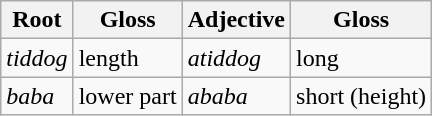<table class="wikitable" border="1">
<tr>
<th>Root</th>
<th>Gloss</th>
<th>Adjective</th>
<th>Gloss</th>
</tr>
<tr>
<td><em>tiddog</em></td>
<td>length</td>
<td><em>atiddog</em></td>
<td>long</td>
</tr>
<tr>
<td><em>baba</em></td>
<td>lower part</td>
<td><em>ababa</em></td>
<td>short (height)</td>
</tr>
</table>
